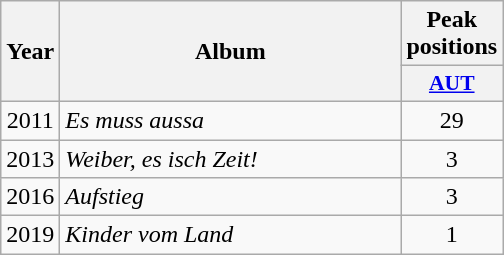<table class="wikitable">
<tr>
<th align="center" rowspan="2" width="10">Year</th>
<th align="center" rowspan="2" width="220">Album</th>
<th align="center" colspan="1" width="20">Peak positions</th>
</tr>
<tr>
<th scope="col" style="width:3em;font-size:90%;"><a href='#'>AUT</a><br></th>
</tr>
<tr>
<td style="text-align:center;">2011</td>
<td><em>Es muss aussa</em></td>
<td style="text-align:center;">29</td>
</tr>
<tr>
<td style="text-align:center;">2013</td>
<td><em>Weiber, es isch Zeit!</em></td>
<td style="text-align:center;">3</td>
</tr>
<tr>
<td style="text-align:center;">2016</td>
<td><em>Aufstieg</em></td>
<td style="text-align:center;">3</td>
</tr>
<tr>
<td style="text-align:center;">2019</td>
<td><em>Kinder vom Land</em></td>
<td style="text-align:center;">1</td>
</tr>
</table>
